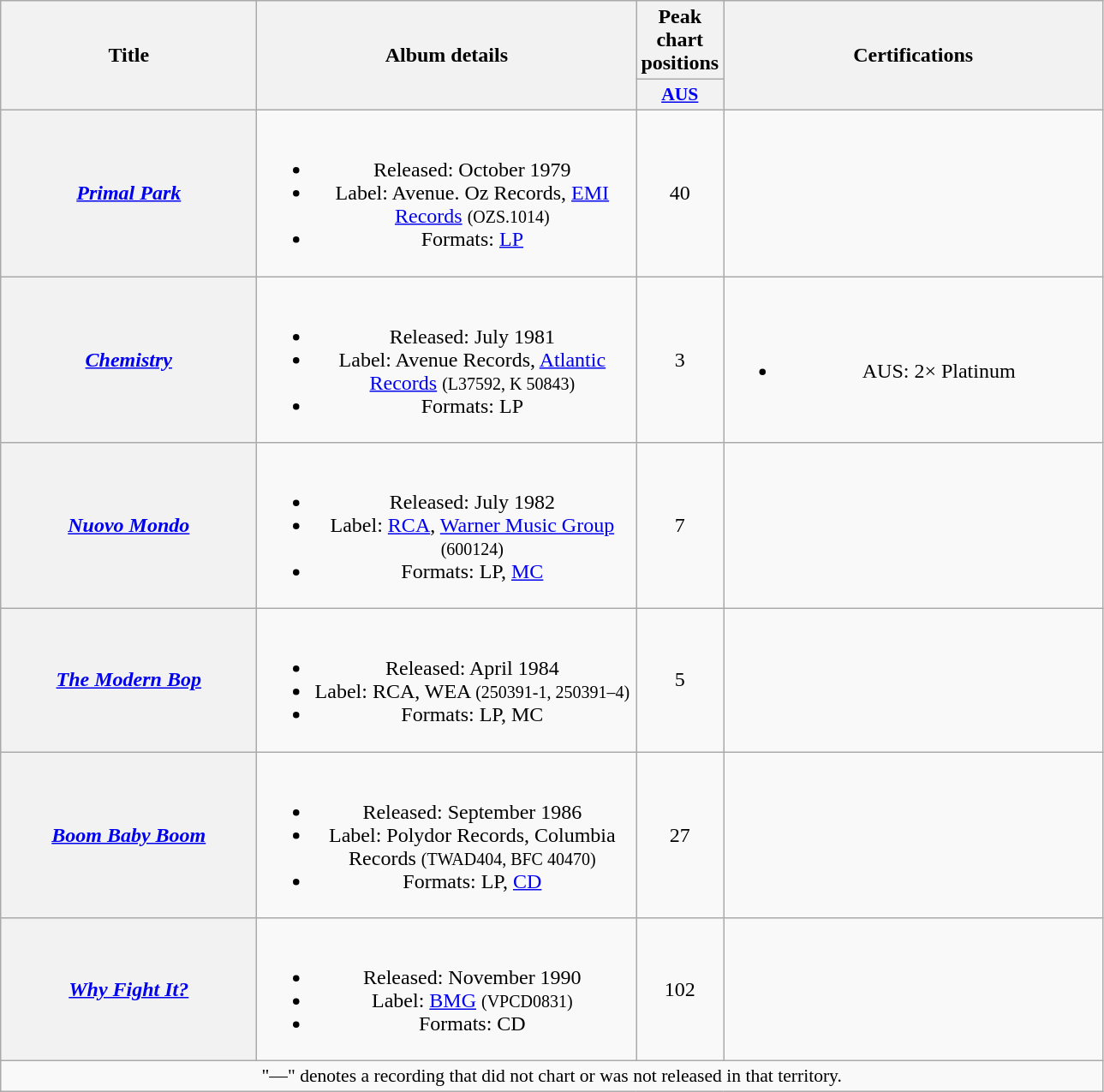<table class="wikitable plainrowheaders" style="text-align:center;">
<tr>
<th scope="col" rowspan="2" style="width:12em;">Title</th>
<th scope="col" rowspan="2" style="width:18em;">Album details</th>
<th scope="col">Peak chart positions</th>
<th scope="col" rowspan="2" style="width:18em;">Certifications</th>
</tr>
<tr>
<th scope="col" style="width:3em;font-size:90%;"><a href='#'>AUS</a><br></th>
</tr>
<tr>
<th scope="row"><em><a href='#'>Primal Park</a></em></th>
<td><br><ul><li>Released: October 1979</li><li>Label: Avenue. Oz Records, <a href='#'>EMI Records</a> <small>(OZS.1014)</small></li><li>Formats: <a href='#'>LP</a></li></ul></td>
<td>40</td>
<td></td>
</tr>
<tr>
<th scope="row"><em><a href='#'>Chemistry</a></em></th>
<td><br><ul><li>Released: July 1981</li><li>Label: Avenue Records, <a href='#'>Atlantic Records</a> <small>(L37592, K 50843)</small></li><li>Formats: LP</li></ul></td>
<td>3</td>
<td><br><ul><li>AUS: 2× Platinum</li></ul></td>
</tr>
<tr>
<th scope="row"><em><a href='#'>Nuovo Mondo</a></em></th>
<td><br><ul><li>Released: July 1982</li><li>Label: <a href='#'>RCA</a>, <a href='#'>Warner Music Group</a> <small>(600124)</small></li><li>Formats:  LP, <a href='#'>MC</a></li></ul></td>
<td>7</td>
<td></td>
</tr>
<tr>
<th scope="row"><em><a href='#'>The Modern Bop</a></em></th>
<td><br><ul><li>Released: April 1984</li><li>Label: RCA, WEA <small>(250391-1, 250391–4)</small></li><li>Formats: LP, MC</li></ul></td>
<td>5</td>
<td></td>
</tr>
<tr>
<th scope="row"><em><a href='#'>Boom Baby Boom</a></em></th>
<td><br><ul><li>Released: September 1986</li><li>Label: Polydor Records, Columbia Records <small>(TWAD404, BFC 40470)</small></li><li>Formats: LP, <a href='#'>CD</a></li></ul></td>
<td>27</td>
<td></td>
</tr>
<tr>
<th scope="row"><em><a href='#'>Why Fight It?</a></em></th>
<td><br><ul><li>Released: November 1990</li><li>Label: <a href='#'>BMG</a> <small>(VPCD0831)</small></li><li>Formats: CD</li></ul></td>
<td>102</td>
<td></td>
</tr>
<tr>
<td colspan="5" style="font-size:90%">"—" denotes a recording that did not chart or was not released in that territory.</td>
</tr>
</table>
